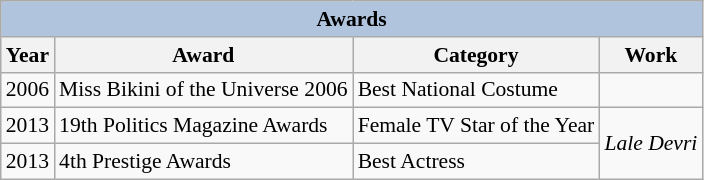<table class="wikitable" style="font-size:90%;">
<tr>
<th colspan=4 style="background:LightSteelBlue">Awards</th>
</tr>
<tr>
<th>Year</th>
<th>Award</th>
<th>Category</th>
<th>Work</th>
</tr>
<tr>
<td>2006</td>
<td>Miss Bikini of the Universe 2006</td>
<td>Best National Costume</td>
<td></td>
</tr>
<tr>
<td>2013</td>
<td>19th Politics Magazine Awards</td>
<td>Female TV Star of the Year</td>
<td rowspan=3><em>Lale Devri</em></td>
</tr>
<tr>
<td>2013</td>
<td>4th Prestige Awards</td>
<td>Best Actress</td>
</tr>
</table>
